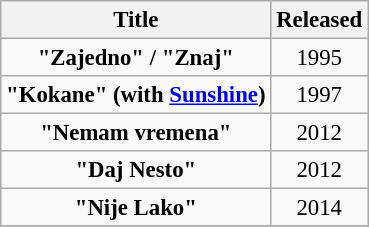<table class="wikitable" style="text-align:center;font-size:95%">
<tr>
<th>Title</th>
<th>Released</th>
</tr>
<tr>
<td><strong>"Zajedno" / "Znaj"</strong></td>
<td>1995</td>
</tr>
<tr>
<td><strong>"Kokane" (with <a href='#'>Sunshine</a>)</strong></td>
<td>1997</td>
</tr>
<tr>
<td><strong>"Nemam vremena"</strong></td>
<td>2012</td>
</tr>
<tr>
<td><strong>"Daj Nesto"</strong></td>
<td>2012</td>
</tr>
<tr>
<td><strong>"Nije Lako"</strong></td>
<td>2014</td>
</tr>
<tr>
</tr>
</table>
